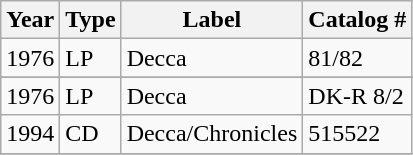<table class="wikitable" border="1">
<tr>
<th>Year</th>
<th>Type</th>
<th>Label</th>
<th>Catalog #</th>
</tr>
<tr>
<td>1976</td>
<td>LP</td>
<td>Decca</td>
<td>81/82</td>
</tr>
<tr>
</tr>
<tr>
<td>1976</td>
<td>LP</td>
<td>Decca</td>
<td>DK-R 8/2</td>
</tr>
<tr>
<td>1994</td>
<td>CD</td>
<td>Decca/Chronicles</td>
<td>515522</td>
</tr>
<tr>
</tr>
</table>
